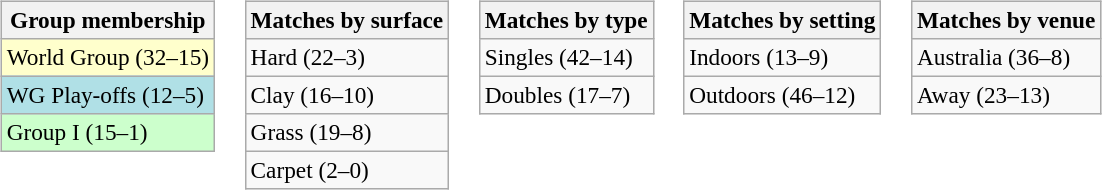<table>
<tr valign=top>
<td><br><table class="wikitable" style=font-size:97%>
<tr>
<th>Group membership</th>
</tr>
<tr bgcolor="#FFFFCC">
<td>World Group (32–15)</td>
</tr>
<tr bgcolor="#B0E0E6">
<td>WG Play-offs (12–5)</td>
</tr>
<tr bgcolor="#CCFFCC">
<td>Group I (15–1)</td>
</tr>
</table>
</td>
<td><br><table class="wikitable" style=font-size:97%>
<tr>
<th>Matches by surface</th>
</tr>
<tr>
<td>Hard (22–3)</td>
</tr>
<tr>
<td>Clay (16–10)</td>
</tr>
<tr>
<td>Grass (19–8)</td>
</tr>
<tr>
<td>Carpet (2–0)</td>
</tr>
</table>
</td>
<td><br><table class="wikitable" style=font-size:97%>
<tr>
<th>Matches by type</th>
</tr>
<tr>
<td>Singles (42–14)</td>
</tr>
<tr>
<td>Doubles (17–7)</td>
</tr>
</table>
</td>
<td><br><table class="wikitable" style=font-size:97%>
<tr>
<th>Matches by setting</th>
</tr>
<tr>
<td>Indoors (13–9)</td>
</tr>
<tr>
<td>Outdoors (46–12)</td>
</tr>
</table>
</td>
<td><br><table class="wikitable" style=font-size:97%>
<tr>
<th>Matches by venue</th>
</tr>
<tr>
<td>Australia (36–8)</td>
</tr>
<tr>
<td>Away (23–13)</td>
</tr>
</table>
</td>
</tr>
</table>
